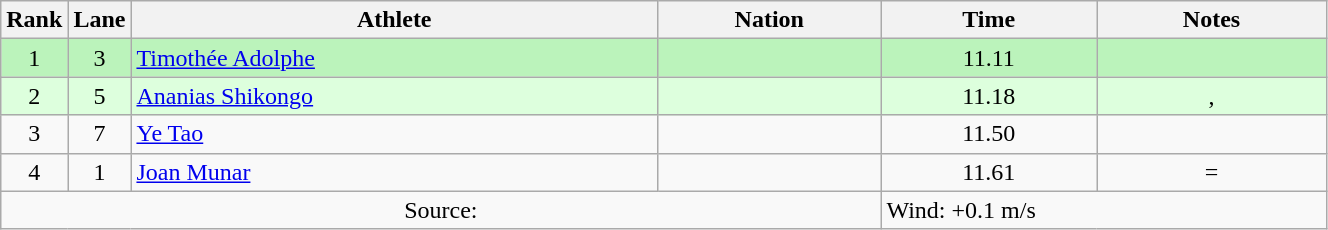<table class="wikitable sortable" style="text-align:center;width: 70%;">
<tr>
<th scope="col" style="width: 15px;">Rank</th>
<th scope="col" style="width: 15px;">Lane</th>
<th scope="col">Athlete</th>
<th scope="col">Nation</th>
<th scope="col">Time</th>
<th scope="col">Notes</th>
</tr>
<tr bgcolor=bbf3bb>
<td>1</td>
<td>3</td>
<td align=left><a href='#'>Timothée Adolphe</a><br></td>
<td align=left></td>
<td>11.11</td>
<td></td>
</tr>
<tr bgcolor=ddffdd>
<td>2</td>
<td>5</td>
<td align=left><a href='#'>Ananias Shikongo</a><br></td>
<td align=left></td>
<td>11.18</td>
<td>, </td>
</tr>
<tr>
<td>3</td>
<td>7</td>
<td align=left><a href='#'>Ye Tao</a><br></td>
<td align=left></td>
<td>11.50</td>
<td></td>
</tr>
<tr>
<td>4</td>
<td>1</td>
<td align=left><a href='#'>Joan Munar</a><br></td>
<td align=left></td>
<td>11.61</td>
<td>=</td>
</tr>
<tr class="sortbottom">
<td colspan="4">Source:</td>
<td colspan="2" style="text-align:left;">Wind: +0.1 m/s</td>
</tr>
</table>
